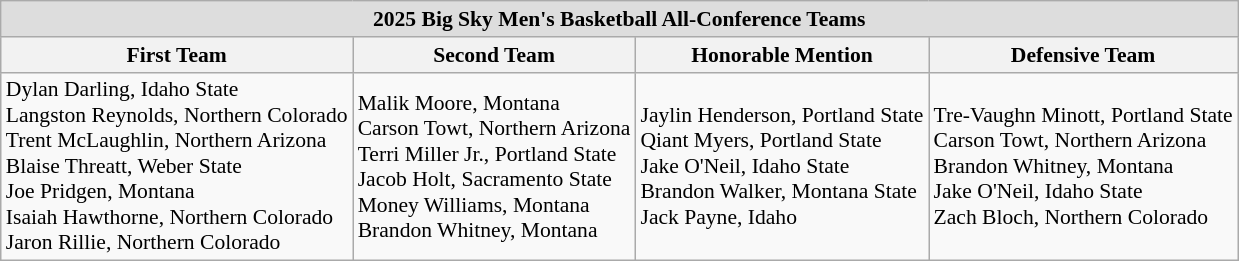<table class="wikitable" style="white-space:nowrap; font-size:90%;">
<tr>
<td colspan="7" style="text-align:center; background:#ddd;"><strong>2025 Big Sky Men's Basketball All-Conference Teams</strong></td>
</tr>
<tr>
<th>First Team</th>
<th>Second Team</th>
<th>Honorable Mention</th>
<th>Defensive Team</th>
</tr>
<tr>
<td>Dylan Darling, Idaho State<br>Langston Reynolds, Northern Colorado<br>Trent McLaughlin, Northern Arizona<br>Blaise Threatt, Weber State<br>Joe Pridgen, Montana<br>Isaiah Hawthorne, Northern Colorado<br>Jaron Rillie, Northern Colorado</td>
<td>Malik Moore, Montana<br>Carson Towt, Northern Arizona<br>Terri Miller Jr., Portland State<br>Jacob Holt, Sacramento State<br>Money Williams, Montana<br>Brandon Whitney, Montana</td>
<td>Jaylin Henderson, Portland State<br>Qiant Myers, Portland State<br>Jake O'Neil, Idaho State<br>Brandon Walker, Montana State<br>Jack Payne, Idaho</td>
<td>Tre-Vaughn Minott, Portland State<br>Carson Towt, Northern Arizona<br>Brandon Whitney, Montana<br>Jake O'Neil, Idaho State<br>Zach Bloch, Northern Colorado</td>
</tr>
</table>
